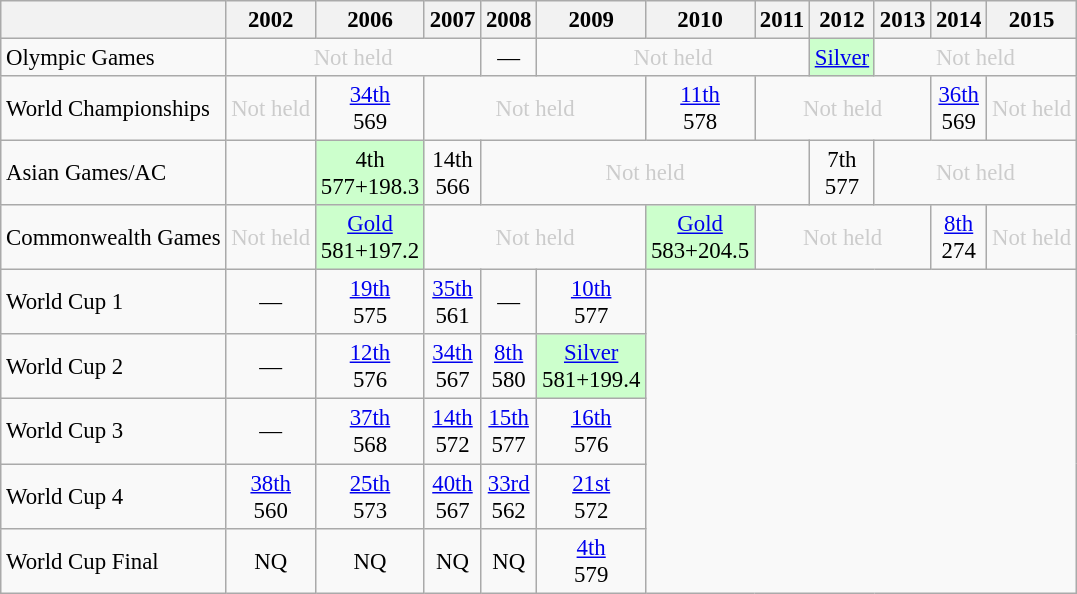<table class="wikitable" style="font-size: 95%; text-align: center">
<tr>
<th></th>
<th>2002</th>
<th>2006</th>
<th>2007</th>
<th>2008</th>
<th>2009</th>
<th>2010</th>
<th>2011</th>
<th>2012</th>
<th>2013</th>
<th>2014</th>
<th>2015</th>
</tr>
<tr>
<td style="text-align: left">Olympic Games</td>
<td colspan=3 style="color: #cccccc">Not held</td>
<td>—</td>
<td colspan=3 style="color: #cccccc">Not held</td>
<td style="background: #ccffcc"> <a href='#'>Silver</a></td>
<td colspan=3 style="color: #cccccc">Not held</td>
</tr>
<tr>
<td style="text-align: left">World Championships</td>
<td style="color: #cccccc">Not held</td>
<td><a href='#'>34th</a><br>569</td>
<td colspan=3 style="color: #cccccc">Not held</td>
<td><a href='#'>11th</a><br>578</td>
<td colspan=3 style="color: #cccccc">Not held</td>
<td><a href='#'>36th</a><br>569</td>
<td colspan=1 style="color: #cccccc">Not held</td>
</tr>
<tr>
<td style="text-align: left">Asian Games/AC</td>
<td></td>
<td style="background: #ccffcc">4th<br>577+198.3</td>
<td>14th<br>566</td>
<td colspan=4 style="color: #cccccc">Not held</td>
<td>7th<br>577</td>
<td colspan=3 style="color: #cccccc">Not held</td>
</tr>
<tr>
<td style="text-align: left">Commonwealth Games</td>
<td style="color: #cccccc">Not held</td>
<td style="background: #ccffcc"> <a href='#'>Gold</a><br>581+197.2</td>
<td colspan=3 style="color: #cccccc">Not held</td>
<td style="background: #ccffcc"> <a href='#'>Gold</a><br>583+204.5</td>
<td colspan=3 style="color: #cccccc">Not held</td>
<td><a href='#'>8th</a><br>274</td>
<td colspan=1 style="color: #cccccc">Not held</td>
</tr>
<tr>
<td style="text-align: left">World Cup 1</td>
<td>—</td>
<td><a href='#'>19th</a><br>575</td>
<td><a href='#'>35th</a><br>561</td>
<td>—</td>
<td><a href='#'>10th</a><br>577</td>
</tr>
<tr>
<td style="text-align: left">World Cup 2</td>
<td>—</td>
<td><a href='#'>12th</a><br>576</td>
<td><a href='#'>34th</a><br>567</td>
<td><a href='#'>8th</a><br>580</td>
<td style="background: #ccffcc"> <a href='#'>Silver</a><br>581+199.4</td>
</tr>
<tr>
<td style="text-align: left">World Cup 3</td>
<td>—</td>
<td><a href='#'>37th</a><br>568</td>
<td><a href='#'>14th</a><br>572</td>
<td><a href='#'>15th</a><br>577</td>
<td><a href='#'>16th</a><br>576</td>
</tr>
<tr>
<td style="text-align: left">World Cup 4</td>
<td><a href='#'>38th</a><br>560</td>
<td><a href='#'>25th</a><br>573</td>
<td><a href='#'>40th</a><br>567</td>
<td><a href='#'>33rd</a><br>562</td>
<td><a href='#'>21st</a><br>572</td>
</tr>
<tr>
<td style="text-align: left">World Cup Final</td>
<td>NQ</td>
<td>NQ</td>
<td>NQ</td>
<td>NQ</td>
<td><a href='#'>4th</a><br>579</td>
</tr>
</table>
